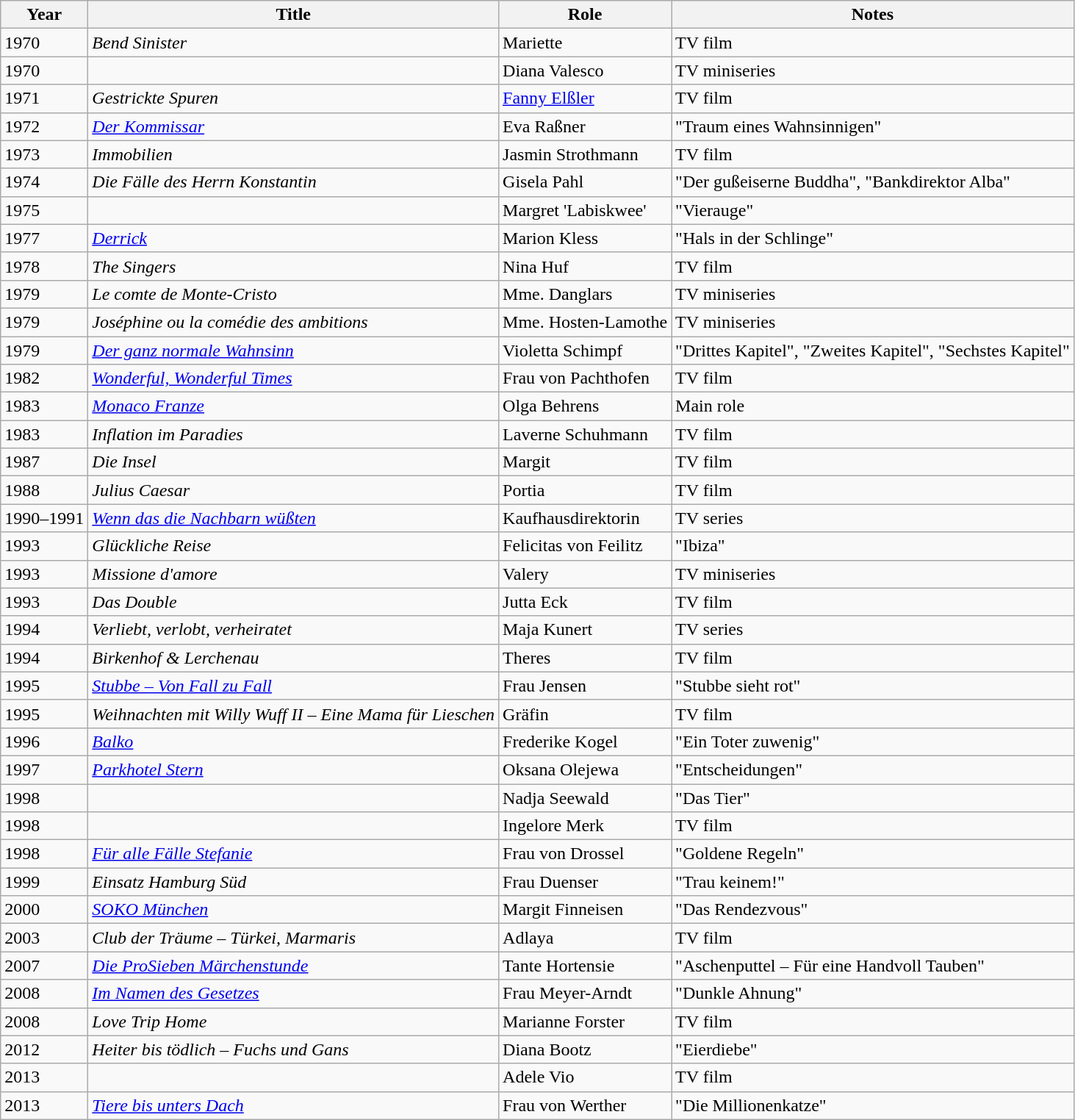<table class="wikitable sortable">
<tr>
<th>Year</th>
<th>Title</th>
<th>Role</th>
<th class="unsortable">Notes</th>
</tr>
<tr>
<td>1970</td>
<td><em>Bend Sinister</em></td>
<td>Mariette</td>
<td>TV film</td>
</tr>
<tr>
<td>1970</td>
<td><em></em></td>
<td>Diana Valesco</td>
<td>TV miniseries</td>
</tr>
<tr>
<td>1971</td>
<td><em>Gestrickte Spuren</em></td>
<td><a href='#'>Fanny Elßler</a></td>
<td>TV film</td>
</tr>
<tr>
<td>1972</td>
<td><em><a href='#'>Der Kommissar</a></em></td>
<td>Eva Raßner</td>
<td>"Traum eines Wahnsinnigen"</td>
</tr>
<tr>
<td>1973</td>
<td><em>Immobilien</em></td>
<td>Jasmin Strothmann</td>
<td>TV film</td>
</tr>
<tr>
<td>1974</td>
<td><em>Die Fälle des Herrn Konstantin</em></td>
<td>Gisela Pahl</td>
<td>"Der gußeiserne Buddha", "Bankdirektor Alba"</td>
</tr>
<tr>
<td>1975</td>
<td><em></em></td>
<td>Margret 'Labiskwee'</td>
<td>"Vierauge"</td>
</tr>
<tr>
<td>1977</td>
<td><em><a href='#'>Derrick</a></em></td>
<td>Marion Kless</td>
<td>"Hals in der Schlinge"</td>
</tr>
<tr>
<td>1978</td>
<td><em>The Singers</em></td>
<td>Nina Huf</td>
<td>TV film</td>
</tr>
<tr>
<td>1979</td>
<td><em>Le comte de Monte-Cristo</em></td>
<td>Mme. Danglars</td>
<td>TV miniseries</td>
</tr>
<tr>
<td>1979</td>
<td><em>Joséphine ou la comédie des ambitions</em></td>
<td>Mme. Hosten-Lamothe</td>
<td>TV miniseries</td>
</tr>
<tr>
<td>1979</td>
<td><em><a href='#'>Der ganz normale Wahnsinn</a></em></td>
<td>Violetta Schimpf</td>
<td>"Drittes Kapitel", "Zweites Kapitel", "Sechstes Kapitel"</td>
</tr>
<tr>
<td>1982</td>
<td><em><a href='#'>Wonderful, Wonderful Times</a></em></td>
<td>Frau von Pachthofen</td>
<td>TV film</td>
</tr>
<tr>
<td>1983</td>
<td><em><a href='#'>Monaco Franze</a></em></td>
<td>Olga Behrens</td>
<td>Main role</td>
</tr>
<tr>
<td>1983</td>
<td><em>Inflation im Paradies</em></td>
<td>Laverne Schuhmann</td>
<td>TV film</td>
</tr>
<tr>
<td>1987</td>
<td><em>Die Insel</em></td>
<td>Margit</td>
<td>TV film</td>
</tr>
<tr>
<td>1988</td>
<td><em>Julius Caesar</em></td>
<td>Portia</td>
<td>TV film</td>
</tr>
<tr>
<td>1990–1991</td>
<td><em><a href='#'>Wenn das die Nachbarn wüßten</a></em></td>
<td>Kaufhausdirektorin</td>
<td>TV series</td>
</tr>
<tr>
<td>1993</td>
<td><em>Glückliche Reise</em></td>
<td>Felicitas von Feilitz</td>
<td>"Ibiza"</td>
</tr>
<tr>
<td>1993</td>
<td><em>Missione d'amore</em></td>
<td>Valery</td>
<td>TV miniseries</td>
</tr>
<tr>
<td>1993</td>
<td><em>Das Double</em></td>
<td>Jutta Eck</td>
<td>TV film</td>
</tr>
<tr>
<td>1994</td>
<td><em>Verliebt, verlobt, verheiratet</em></td>
<td>Maja Kunert</td>
<td>TV series</td>
</tr>
<tr>
<td>1994</td>
<td><em>Birkenhof & Lerchenau</em></td>
<td>Theres</td>
<td>TV film</td>
</tr>
<tr>
<td>1995</td>
<td><em><a href='#'>Stubbe – Von Fall zu Fall</a></em></td>
<td>Frau Jensen</td>
<td>"Stubbe sieht rot"</td>
</tr>
<tr>
<td>1995</td>
<td><em>Weihnachten mit Willy Wuff II – Eine Mama für Lieschen</em></td>
<td>Gräfin</td>
<td>TV film</td>
</tr>
<tr>
<td>1996</td>
<td><em><a href='#'>Balko</a></em></td>
<td>Frederike Kogel</td>
<td>"Ein Toter zuwenig"</td>
</tr>
<tr>
<td>1997</td>
<td><em><a href='#'>Parkhotel Stern</a></em></td>
<td>Oksana Olejewa</td>
<td>"Entscheidungen"</td>
</tr>
<tr>
<td>1998</td>
<td><em></em></td>
<td>Nadja Seewald</td>
<td>"Das Tier"</td>
</tr>
<tr>
<td>1998</td>
<td><em></em></td>
<td>Ingelore Merk</td>
<td>TV film</td>
</tr>
<tr>
<td>1998</td>
<td><em><a href='#'>Für alle Fälle Stefanie</a></em></td>
<td>Frau von Drossel</td>
<td>"Goldene Regeln"</td>
</tr>
<tr>
<td>1999</td>
<td><em>Einsatz Hamburg Süd</em></td>
<td>Frau Duenser</td>
<td>"Trau keinem!"</td>
</tr>
<tr>
<td>2000</td>
<td><em><a href='#'>SOKO München</a></em></td>
<td>Margit Finneisen</td>
<td>"Das Rendezvous"</td>
</tr>
<tr>
<td>2003</td>
<td><em>Club der Träume – Türkei, Marmaris</em></td>
<td>Adlaya</td>
<td>TV film</td>
</tr>
<tr>
<td>2007</td>
<td><em><a href='#'>Die ProSieben Märchenstunde</a></em></td>
<td>Tante Hortensie</td>
<td>"Aschenputtel – Für eine Handvoll Tauben"</td>
</tr>
<tr>
<td>2008</td>
<td><em><a href='#'>Im Namen des Gesetzes</a></em></td>
<td>Frau Meyer-Arndt</td>
<td>"Dunkle Ahnung"</td>
</tr>
<tr>
<td>2008</td>
<td><em>Love Trip Home</em></td>
<td>Marianne Forster</td>
<td>TV film</td>
</tr>
<tr>
<td>2012</td>
<td><em>Heiter bis tödlich – Fuchs und Gans</em></td>
<td>Diana Bootz</td>
<td>"Eierdiebe"</td>
</tr>
<tr>
<td>2013</td>
<td><em></em></td>
<td>Adele Vio</td>
<td>TV film</td>
</tr>
<tr>
<td>2013</td>
<td><em><a href='#'>Tiere bis unters Dach</a></em></td>
<td>Frau von Werther</td>
<td>"Die Millionenkatze"</td>
</tr>
</table>
